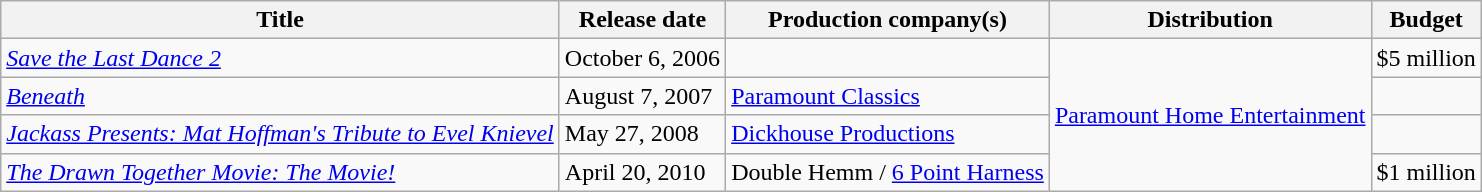<table class="wikitable sortable">
<tr>
<th scope="col">Title</th>
<th scope="col">Release date</th>
<th scope="col">Production company(s)</th>
<th scope="col">Distribution</th>
<th scope="col">Budget</th>
</tr>
<tr>
<td><em><a href='#'>Save the Last Dance 2</a></em></td>
<td>October 6, 2006</td>
<td></td>
<td rowspan="4"><a href='#'>Paramount Home Entertainment</a></td>
<td>$5 million</td>
</tr>
<tr>
<td><em><a href='#'>Beneath</a></em></td>
<td>August 7, 2007</td>
<td><a href='#'>Paramount Classics</a></td>
<td></td>
</tr>
<tr>
<td><em><a href='#'>Jackass Presents: Mat Hoffman's Tribute to Evel Knievel</a></em></td>
<td>May 27, 2008</td>
<td><a href='#'>Dickhouse Productions</a></td>
<td></td>
</tr>
<tr>
<td><em><a href='#'>The Drawn Together Movie: The Movie!</a></em></td>
<td>April 20, 2010</td>
<td>Double Hemm / <a href='#'>6 Point Harness</a></td>
<td>$1 million</td>
</tr>
</table>
